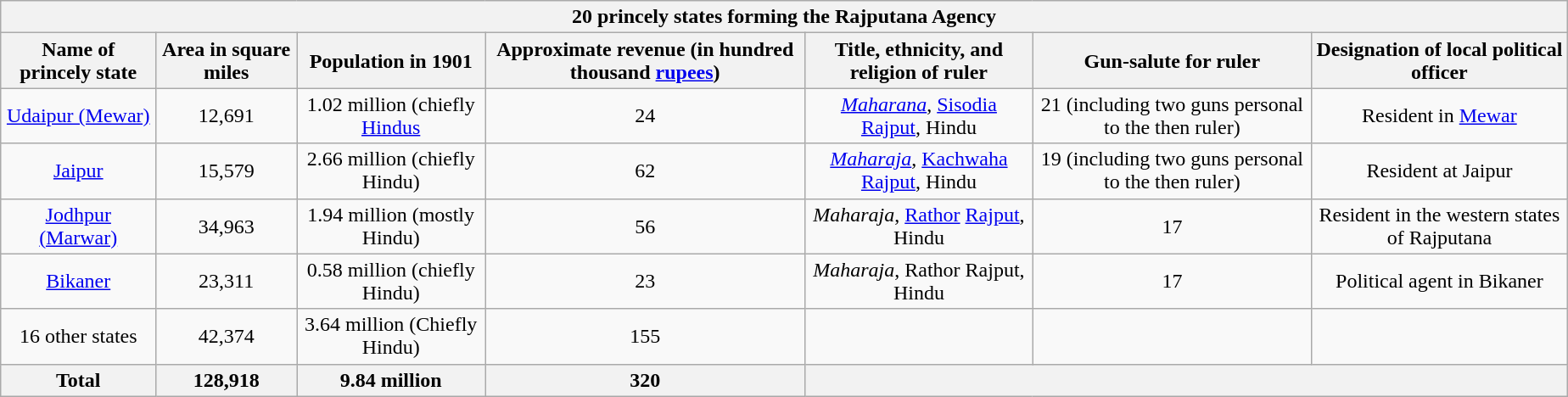<table cellspacing="7">
<tr>
<td valign="top"><br><table class="wikitable">
<tr>
<th bgcolor="#DDDDDD" colspan="7">20 princely states forming the Rajputana Agency</th>
</tr>
<tr>
<th>Name of princely state</th>
<th>Area in square miles</th>
<th>Population in 1901</th>
<th>Approximate revenue (in hundred thousand <a href='#'>rupees</a>)</th>
<th>Title, ethnicity, and religion of ruler</th>
<th>Gun-salute for ruler</th>
<th>Designation of local political officer</th>
</tr>
<tr>
<td align="center"><a href='#'>Udaipur (Mewar)</a></td>
<td align="center">12,691</td>
<td align="center">1.02 million (chiefly <a href='#'>Hindus</a></td>
<td align="center">24</td>
<td align="center"><em><a href='#'>Maharana</a></em>, <a href='#'>Sisodia</a> <a href='#'>Rajput</a>, Hindu</td>
<td align="center">21 (including two guns personal to the then ruler)</td>
<td align="center">Resident in <a href='#'>Mewar</a></td>
</tr>
<tr>
<td align="center"><a href='#'>Jaipur</a></td>
<td align="center">15,579</td>
<td align="center">2.66 million (chiefly Hindu)</td>
<td align="center">62</td>
<td align="center"><em><a href='#'>Maharaja</a></em>, <a href='#'>Kachwaha</a> <a href='#'>Rajput</a>, Hindu</td>
<td align="center">19 (including two guns personal to the then ruler)</td>
<td align="center">Resident at Jaipur</td>
</tr>
<tr>
<td align="center"><a href='#'>Jodhpur (Marwar)</a></td>
<td align="center">34,963</td>
<td align="center">1.94 million (mostly Hindu)</td>
<td align="center">56</td>
<td align="center"><em>Maharaja</em>, <a href='#'>Rathor</a> <a href='#'>Rajput</a>, Hindu</td>
<td align="center">17</td>
<td align="center">Resident in the western states of Rajputana</td>
</tr>
<tr>
<td align="center"><a href='#'>Bikaner</a></td>
<td align="center">23,311</td>
<td align="center">0.58 million (chiefly Hindu)</td>
<td align="center">23</td>
<td align="center"><em>Maharaja</em>, Rathor Rajput, Hindu</td>
<td align="center">17</td>
<td align="center">Political agent in Bikaner</td>
</tr>
<tr>
<td align="center">16 other states</td>
<td align="center">42,374</td>
<td align="center">3.64 million (Chiefly Hindu)</td>
<td align="center">155</td>
<td align="center"></td>
<td align="center"></td>
<td align="center"></td>
</tr>
<tr>
<th>Total</th>
<th>128,918</th>
<th>9.84 million</th>
<th>320</th>
<th colspan="3"></th>
</tr>
</table>
</td>
</tr>
</table>
